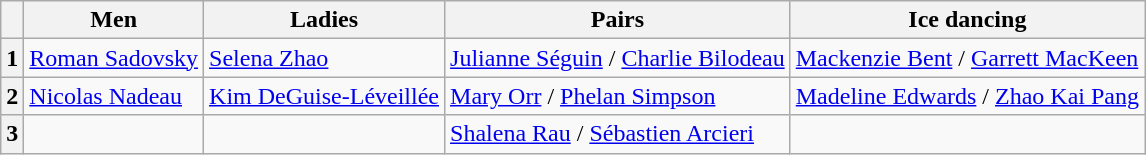<table class="wikitable">
<tr>
<th></th>
<th>Men</th>
<th>Ladies</th>
<th>Pairs</th>
<th>Ice dancing</th>
</tr>
<tr>
<th>1</th>
<td><a href='#'>Roman Sadovsky</a></td>
<td><a href='#'>Selena Zhao</a></td>
<td><a href='#'>Julianne Séguin</a> / <a href='#'>Charlie Bilodeau</a></td>
<td><a href='#'>Mackenzie Bent</a> / <a href='#'>Garrett MacKeen</a></td>
</tr>
<tr>
<th>2</th>
<td><a href='#'>Nicolas Nadeau</a></td>
<td><a href='#'>Kim DeGuise-Léveillée</a></td>
<td><a href='#'>Mary Orr</a> / <a href='#'>Phelan Simpson</a></td>
<td><a href='#'>Madeline Edwards</a> / <a href='#'>Zhao Kai Pang</a></td>
</tr>
<tr>
<th>3</th>
<td></td>
<td></td>
<td><a href='#'>Shalena Rau</a> / <a href='#'>Sébastien Arcieri</a></td>
<td></td>
</tr>
</table>
